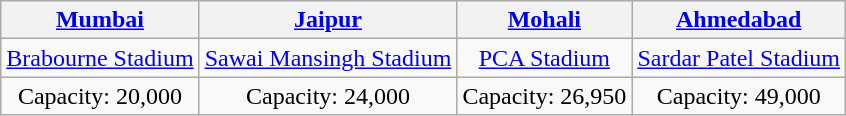<table class="wikitable" style="text-align:center">
<tr>
<th><a href='#'>Mumbai</a></th>
<th><a href='#'>Jaipur</a></th>
<th><a href='#'>Mohali</a></th>
<th><a href='#'>Ahmedabad</a></th>
</tr>
<tr>
<td><a href='#'>Brabourne Stadium</a></td>
<td><a href='#'>Sawai Mansingh Stadium</a></td>
<td><a href='#'>PCA Stadium</a></td>
<td><a href='#'>Sardar Patel Stadium</a></td>
</tr>
<tr>
<td>Capacity: 20,000</td>
<td>Capacity: 24,000</td>
<td>Capacity: 26,950</td>
<td>Capacity: 49,000</td>
</tr>
</table>
